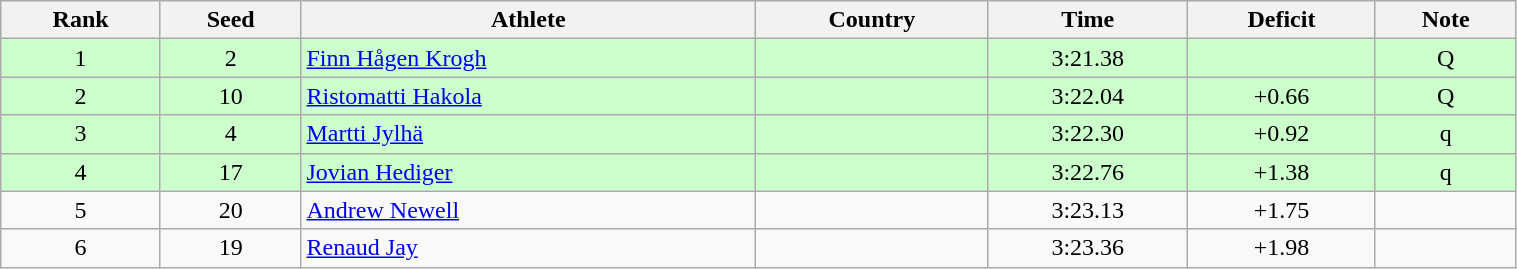<table class="wikitable sortable" style="text-align:center" width=80%>
<tr>
<th>Rank</th>
<th>Seed</th>
<th>Athlete</th>
<th>Country</th>
<th>Time</th>
<th>Deficit</th>
<th>Note</th>
</tr>
<tr bgcolor=ccffcc>
<td>1</td>
<td>2</td>
<td align=left><a href='#'>Finn Hågen Krogh</a></td>
<td align=left></td>
<td>3:21.38</td>
<td></td>
<td>Q</td>
</tr>
<tr bgcolor=ccffcc>
<td>2</td>
<td>10</td>
<td align=left><a href='#'>Ristomatti Hakola</a></td>
<td align=left></td>
<td>3:22.04</td>
<td>+0.66</td>
<td>Q</td>
</tr>
<tr bgcolor=ccffcc>
<td>3</td>
<td>4</td>
<td align=left><a href='#'>Martti Jylhä</a></td>
<td align=left></td>
<td>3:22.30</td>
<td>+0.92</td>
<td>q</td>
</tr>
<tr bgcolor=ccffcc>
<td>4</td>
<td>17</td>
<td align=left><a href='#'>Jovian Hediger</a></td>
<td align=left></td>
<td>3:22.76</td>
<td>+1.38</td>
<td>q</td>
</tr>
<tr>
<td>5</td>
<td>20</td>
<td align=left><a href='#'>Andrew Newell</a></td>
<td align=left></td>
<td>3:23.13</td>
<td>+1.75</td>
<td></td>
</tr>
<tr>
<td>6</td>
<td>19</td>
<td align=left><a href='#'>Renaud Jay</a></td>
<td align=left></td>
<td>3:23.36</td>
<td>+1.98</td>
<td></td>
</tr>
</table>
